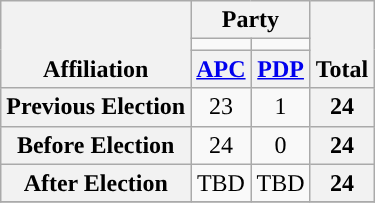<table class=wikitable style="text-align:center">
<tr style="vertical-align:bottom;">
<th rowspan=3>Affiliation</th>
<th colspan=2>Party</th>
<th rowspan=3>Total</th>
</tr>
<tr>
<td style="background-color:"></td>
<td style="background-color:"></td>
</tr>
<tr>
<th><a href='#'>APC</a></th>
<th><a href='#'>PDP</a></th>
</tr>
<tr>
<th>Previous Election</th>
<td>23</td>
<td>1</td>
<th>24</th>
</tr>
<tr>
<th>Before Election</th>
<td>24</td>
<td>0</td>
<th>24</th>
</tr>
<tr>
<th>After Election</th>
<td>TBD</td>
<td>TBD</td>
<th>24</th>
</tr>
<tr>
</tr>
</table>
